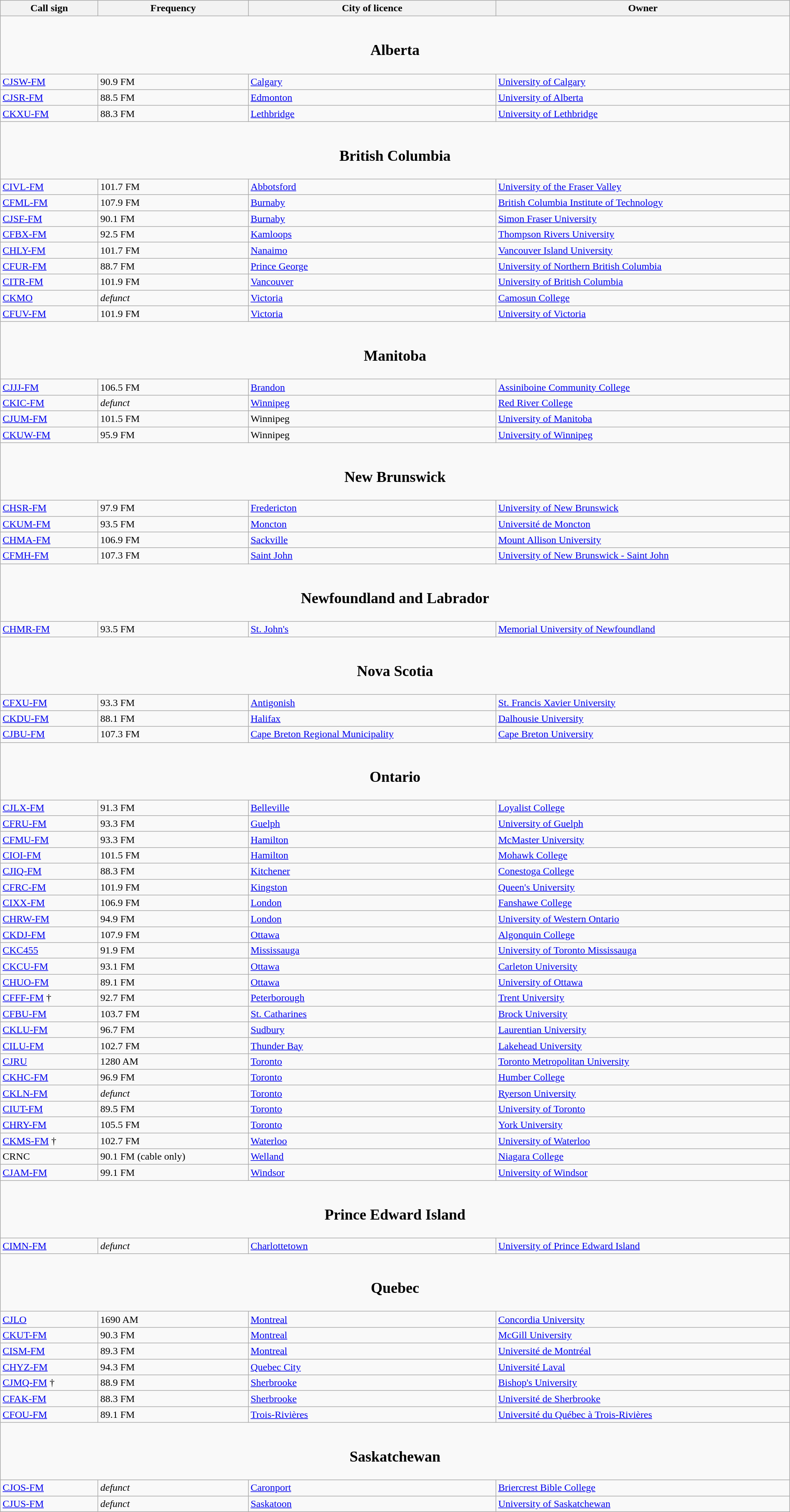<table class="wikitable" width="100%">
<tr>
<th>Call sign</th>
<th data-sort-type="number">Frequency</th>
<th>City of licence</th>
<th>Owner</th>
</tr>
<tr>
<td colspan="4" align="center"><br><h2>Alberta</h2></td>
</tr>
<tr>
<td><a href='#'>CJSW-FM</a></td>
<td>90.9 FM</td>
<td><a href='#'>Calgary</a></td>
<td><a href='#'>University of Calgary</a></td>
</tr>
<tr>
<td><a href='#'>CJSR-FM</a></td>
<td>88.5 FM</td>
<td><a href='#'>Edmonton</a></td>
<td><a href='#'>University of Alberta</a></td>
</tr>
<tr>
<td><a href='#'>CKXU-FM</a></td>
<td>88.3 FM</td>
<td><a href='#'>Lethbridge</a></td>
<td><a href='#'>University of Lethbridge</a></td>
</tr>
<tr>
<td colspan="4" align="center"><br><h2>British Columbia</h2></td>
</tr>
<tr>
<td><a href='#'>CIVL-FM</a></td>
<td>101.7 FM</td>
<td><a href='#'>Abbotsford</a></td>
<td><a href='#'>University of the Fraser Valley</a></td>
</tr>
<tr>
<td><a href='#'>CFML-FM</a></td>
<td>107.9 FM</td>
<td><a href='#'>Burnaby</a></td>
<td><a href='#'>British Columbia Institute of Technology</a></td>
</tr>
<tr>
<td><a href='#'>CJSF-FM</a></td>
<td>90.1 FM</td>
<td><a href='#'>Burnaby</a></td>
<td><a href='#'>Simon Fraser University</a></td>
</tr>
<tr>
<td><a href='#'>CFBX-FM</a></td>
<td>92.5 FM</td>
<td><a href='#'>Kamloops</a></td>
<td><a href='#'>Thompson Rivers University</a></td>
</tr>
<tr>
<td><a href='#'>CHLY-FM</a></td>
<td>101.7 FM</td>
<td><a href='#'>Nanaimo</a></td>
<td><a href='#'>Vancouver Island University</a></td>
</tr>
<tr>
<td><a href='#'>CFUR-FM</a></td>
<td>88.7 FM</td>
<td><a href='#'>Prince George</a></td>
<td><a href='#'>University of Northern British Columbia</a></td>
</tr>
<tr>
<td><a href='#'>CITR-FM</a></td>
<td>101.9 FM</td>
<td><a href='#'>Vancouver</a></td>
<td><a href='#'>University of British Columbia</a></td>
</tr>
<tr>
<td><a href='#'>CKMO</a></td>
<td><em>defunct</em></td>
<td><a href='#'>Victoria</a></td>
<td><a href='#'>Camosun College</a></td>
</tr>
<tr>
<td><a href='#'>CFUV-FM</a></td>
<td>101.9 FM</td>
<td><a href='#'>Victoria</a></td>
<td><a href='#'>University of Victoria</a></td>
</tr>
<tr>
<td colspan="4" align="center"><br><h2>Manitoba</h2></td>
</tr>
<tr>
<td><a href='#'>CJJJ-FM</a></td>
<td>106.5 FM</td>
<td><a href='#'>Brandon</a></td>
<td><a href='#'>Assiniboine Community College</a></td>
</tr>
<tr>
<td><a href='#'>CKIC-FM</a></td>
<td><em>defunct</em></td>
<td><a href='#'>Winnipeg</a></td>
<td><a href='#'>Red River College</a></td>
</tr>
<tr>
<td><a href='#'>CJUM-FM</a></td>
<td>101.5 FM</td>
<td>Winnipeg</td>
<td><a href='#'>University of Manitoba</a></td>
</tr>
<tr>
<td><a href='#'>CKUW-FM</a></td>
<td>95.9 FM</td>
<td>Winnipeg</td>
<td><a href='#'>University of Winnipeg</a></td>
</tr>
<tr>
<td colspan="4" align="center"><br><h2>New Brunswick</h2></td>
</tr>
<tr>
<td><a href='#'>CHSR-FM</a></td>
<td>97.9 FM</td>
<td><a href='#'>Fredericton</a></td>
<td><a href='#'>University of New Brunswick</a></td>
</tr>
<tr>
<td><a href='#'>CKUM-FM</a></td>
<td>93.5 FM</td>
<td><a href='#'>Moncton</a></td>
<td><a href='#'>Université de Moncton</a></td>
</tr>
<tr>
<td><a href='#'>CHMA-FM</a></td>
<td>106.9 FM</td>
<td><a href='#'>Sackville</a></td>
<td><a href='#'>Mount Allison University</a></td>
</tr>
<tr>
<td><a href='#'>CFMH-FM</a></td>
<td>107.3 FM</td>
<td><a href='#'>Saint John</a></td>
<td><a href='#'>University of New Brunswick - Saint John</a></td>
</tr>
<tr>
<td colspan="4" align="center"><br><h2>Newfoundland and Labrador</h2></td>
</tr>
<tr>
<td><a href='#'>CHMR-FM</a></td>
<td>93.5 FM</td>
<td><a href='#'>St. John's</a></td>
<td><a href='#'>Memorial University of Newfoundland</a></td>
</tr>
<tr>
<td colspan="4" align="center"><br><h2>Nova Scotia</h2></td>
</tr>
<tr>
<td><a href='#'>CFXU-FM</a></td>
<td>93.3 FM</td>
<td><a href='#'>Antigonish</a></td>
<td><a href='#'>St. Francis Xavier University</a></td>
</tr>
<tr>
<td><a href='#'>CKDU-FM</a></td>
<td>88.1 FM</td>
<td><a href='#'>Halifax</a></td>
<td><a href='#'>Dalhousie University</a></td>
</tr>
<tr>
<td><a href='#'>CJBU-FM</a></td>
<td>107.3 FM</td>
<td><a href='#'>Cape Breton Regional Municipality</a></td>
<td><a href='#'>Cape Breton University</a></td>
</tr>
<tr>
<td colspan="4" align="center"><br><h2>Ontario</h2></td>
</tr>
<tr>
<td><a href='#'>CJLX-FM</a></td>
<td>91.3 FM</td>
<td><a href='#'>Belleville</a></td>
<td><a href='#'>Loyalist College</a></td>
</tr>
<tr>
<td><a href='#'>CFRU-FM</a></td>
<td>93.3 FM</td>
<td><a href='#'>Guelph</a></td>
<td><a href='#'>University of Guelph</a></td>
</tr>
<tr>
<td><a href='#'>CFMU-FM</a></td>
<td>93.3 FM</td>
<td><a href='#'>Hamilton</a></td>
<td><a href='#'>McMaster University</a></td>
</tr>
<tr>
<td><a href='#'>CIOI-FM</a></td>
<td>101.5 FM</td>
<td><a href='#'>Hamilton</a></td>
<td><a href='#'>Mohawk College</a></td>
</tr>
<tr>
<td><a href='#'>CJIQ-FM</a></td>
<td>88.3 FM</td>
<td><a href='#'>Kitchener</a></td>
<td><a href='#'>Conestoga College</a></td>
</tr>
<tr>
<td><a href='#'>CFRC-FM</a></td>
<td>101.9 FM</td>
<td><a href='#'>Kingston</a></td>
<td><a href='#'>Queen's University</a></td>
</tr>
<tr>
<td><a href='#'>CIXX-FM</a></td>
<td>106.9 FM</td>
<td><a href='#'>London</a></td>
<td><a href='#'>Fanshawe College</a></td>
</tr>
<tr>
<td><a href='#'>CHRW-FM</a></td>
<td>94.9 FM</td>
<td><a href='#'>London</a></td>
<td><a href='#'>University of Western Ontario</a></td>
</tr>
<tr>
<td><a href='#'>CKDJ-FM</a></td>
<td>107.9 FM</td>
<td><a href='#'>Ottawa</a></td>
<td><a href='#'>Algonquin College</a></td>
</tr>
<tr>
<td><a href='#'>CKC455</a></td>
<td>91.9 FM</td>
<td><a href='#'>Mississauga</a></td>
<td><a href='#'>University of Toronto Mississauga</a></td>
</tr>
<tr>
<td><a href='#'>CKCU-FM</a></td>
<td>93.1 FM</td>
<td><a href='#'>Ottawa</a></td>
<td><a href='#'>Carleton University</a></td>
</tr>
<tr>
<td><a href='#'>CHUO-FM</a></td>
<td>89.1 FM</td>
<td><a href='#'>Ottawa</a></td>
<td><a href='#'>University of Ottawa</a></td>
</tr>
<tr>
<td><a href='#'>CFFF-FM</a> †</td>
<td>92.7 FM</td>
<td><a href='#'>Peterborough</a></td>
<td><a href='#'>Trent University</a></td>
</tr>
<tr>
<td><a href='#'>CFBU-FM</a></td>
<td>103.7 FM</td>
<td><a href='#'>St. Catharines</a></td>
<td><a href='#'>Brock University</a></td>
</tr>
<tr>
<td><a href='#'>CKLU-FM</a></td>
<td>96.7 FM</td>
<td><a href='#'>Sudbury</a></td>
<td><a href='#'>Laurentian University</a></td>
</tr>
<tr>
<td><a href='#'>CILU-FM</a></td>
<td>102.7 FM</td>
<td><a href='#'>Thunder Bay</a></td>
<td><a href='#'>Lakehead University</a></td>
</tr>
<tr>
<td><a href='#'>CJRU</a></td>
<td>1280 AM</td>
<td><a href='#'>Toronto</a></td>
<td><a href='#'>Toronto Metropolitan University</a></td>
</tr>
<tr>
<td><a href='#'>CKHC-FM</a></td>
<td>96.9 FM</td>
<td><a href='#'>Toronto</a></td>
<td><a href='#'>Humber College</a></td>
</tr>
<tr>
<td><a href='#'>CKLN-FM</a></td>
<td><em>defunct</em></td>
<td><a href='#'>Toronto</a></td>
<td><a href='#'>Ryerson University</a></td>
</tr>
<tr>
<td><a href='#'>CIUT-FM</a></td>
<td>89.5 FM</td>
<td><a href='#'>Toronto</a></td>
<td><a href='#'>University of Toronto</a></td>
</tr>
<tr>
<td><a href='#'>CHRY-FM</a></td>
<td>105.5 FM</td>
<td><a href='#'>Toronto</a></td>
<td><a href='#'>York University</a></td>
</tr>
<tr>
<td><a href='#'>CKMS-FM</a> †</td>
<td>102.7 FM</td>
<td><a href='#'>Waterloo</a></td>
<td><a href='#'>University of Waterloo</a></td>
</tr>
<tr>
<td>CRNC</td>
<td>90.1 FM (cable only)</td>
<td><a href='#'>Welland</a></td>
<td><a href='#'>Niagara College</a></td>
</tr>
<tr>
<td><a href='#'>CJAM-FM</a></td>
<td>99.1 FM</td>
<td><a href='#'>Windsor</a></td>
<td><a href='#'>University of Windsor</a></td>
</tr>
<tr>
<td colspan="4" align="center"><br><h2>Prince Edward Island</h2></td>
</tr>
<tr>
<td><a href='#'>CIMN-FM</a></td>
<td><em>defunct</em></td>
<td><a href='#'>Charlottetown</a></td>
<td><a href='#'>University of Prince Edward Island</a></td>
</tr>
<tr>
<td colspan="4" align="center"><br><h2>Quebec</h2></td>
</tr>
<tr>
<td><a href='#'>CJLO</a></td>
<td>1690 AM</td>
<td><a href='#'>Montreal</a></td>
<td><a href='#'>Concordia University</a></td>
</tr>
<tr>
<td><a href='#'>CKUT-FM</a></td>
<td>90.3 FM</td>
<td><a href='#'>Montreal</a></td>
<td><a href='#'>McGill University</a></td>
</tr>
<tr>
<td><a href='#'>CISM-FM</a></td>
<td>89.3 FM</td>
<td><a href='#'>Montreal</a></td>
<td><a href='#'>Université de Montréal</a></td>
</tr>
<tr>
<td><a href='#'>CHYZ-FM</a></td>
<td>94.3 FM</td>
<td><a href='#'>Quebec City</a></td>
<td><a href='#'>Université Laval</a></td>
</tr>
<tr>
<td><a href='#'>CJMQ-FM</a> †</td>
<td>88.9 FM</td>
<td><a href='#'>Sherbrooke</a></td>
<td><a href='#'>Bishop's University</a></td>
</tr>
<tr>
<td><a href='#'>CFAK-FM</a></td>
<td>88.3 FM</td>
<td><a href='#'>Sherbrooke</a></td>
<td><a href='#'>Université de Sherbrooke</a></td>
</tr>
<tr>
<td><a href='#'>CFOU-FM</a></td>
<td>89.1 FM</td>
<td><a href='#'>Trois-Rivières</a></td>
<td><a href='#'>Université du Québec à Trois-Rivières</a></td>
</tr>
<tr>
<td colspan="4" align="center"><br><h2>Saskatchewan</h2></td>
</tr>
<tr>
<td><a href='#'>CJOS-FM</a></td>
<td><em>defunct</em></td>
<td><a href='#'>Caronport</a></td>
<td><a href='#'>Briercrest Bible College</a></td>
</tr>
<tr>
<td><a href='#'>CJUS-FM</a></td>
<td><em>defunct</em></td>
<td><a href='#'>Saskatoon</a></td>
<td><a href='#'>University of Saskatchewan</a></td>
</tr>
</table>
